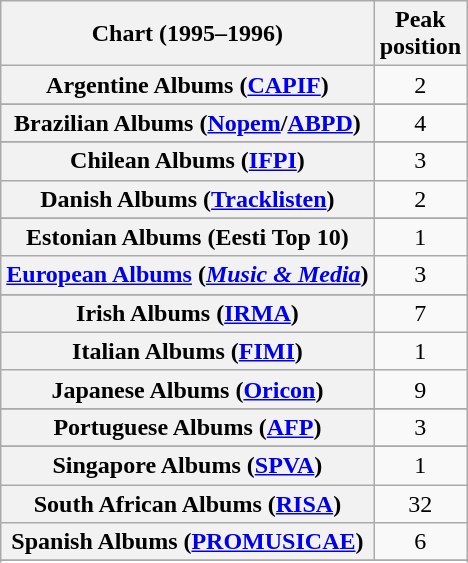<table class="wikitable sortable plainrowheaders" style="text-align:center;">
<tr>
<th scope="col">Chart (1995–1996)</th>
<th scope="col">Peak<br>position</th>
</tr>
<tr>
<th scope="row">Argentine Albums (<a href='#'>CAPIF</a>)</th>
<td>2</td>
</tr>
<tr>
</tr>
<tr>
</tr>
<tr>
</tr>
<tr>
</tr>
<tr>
<th scope="row">Brazilian Albums (<a href='#'>Nopem</a>/<a href='#'>ABPD</a>)</th>
<td>4</td>
</tr>
<tr>
</tr>
<tr>
<th scope="row">Chilean Albums (<a href='#'>IFPI</a>)</th>
<td>3</td>
</tr>
<tr>
<th scope="row">Danish Albums (<a href='#'>Tracklisten</a>)</th>
<td>2</td>
</tr>
<tr>
</tr>
<tr>
<th scope="row">Estonian Albums (Eesti Top 10)</th>
<td align="center">1</td>
</tr>
<tr>
<th scope="row"><a href='#'>European Albums</a> (<em><a href='#'>Music & Media</a></em>)</th>
<td>3</td>
</tr>
<tr>
</tr>
<tr>
</tr>
<tr>
</tr>
<tr>
</tr>
<tr>
<th scope="row">Irish Albums (<a href='#'>IRMA</a>)</th>
<td>7</td>
</tr>
<tr>
<th scope="row">Italian Albums (<a href='#'>FIMI</a>)</th>
<td>1</td>
</tr>
<tr>
<th scope="row">Japanese Albums (<a href='#'>Oricon</a>)</th>
<td>9</td>
</tr>
<tr>
</tr>
<tr>
</tr>
<tr>
<th scope="row">Portuguese Albums (<a href='#'>AFP</a>)</th>
<td>3</td>
</tr>
<tr>
</tr>
<tr>
<th scope="row">Singapore Albums (<a href='#'>SPVA</a>)</th>
<td align="center">1</td>
</tr>
<tr>
<th scope="row">South African Albums (<a href='#'>RISA</a>)</th>
<td align="center">32</td>
</tr>
<tr>
<th scope="row">Spanish Albums (<a href='#'>PROMUSICAE</a>)</th>
<td>6</td>
</tr>
<tr>
</tr>
<tr>
</tr>
<tr>
</tr>
<tr>
</tr>
<tr>
</tr>
</table>
